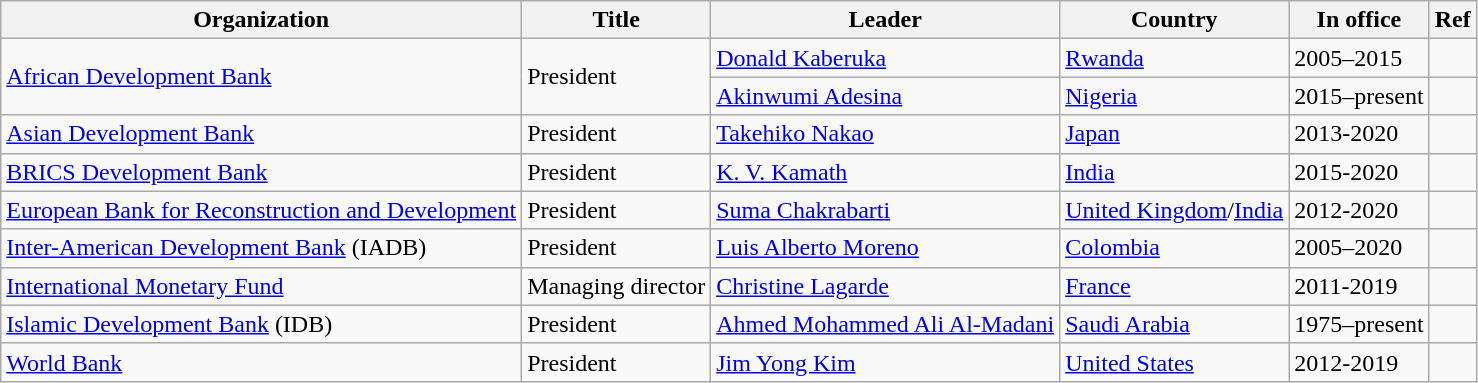<table class="wikitable unsortable">
<tr>
<th>Organization</th>
<th>Title</th>
<th>Leader</th>
<th>Country</th>
<th>In office</th>
<th>Ref</th>
</tr>
<tr>
<td rowspan="2"><a href='#'>African Development Bank</a></td>
<td rowspan="2">President</td>
<td><a href='#'>Donald Kaberuka</a></td>
<td><a href='#'>Rwanda</a></td>
<td>2005–2015</td>
<td></td>
</tr>
<tr>
<td><a href='#'>Akinwumi Adesina</a></td>
<td><a href='#'>Nigeria</a></td>
<td>2015–present</td>
<td></td>
</tr>
<tr>
<td><a href='#'>Asian Development Bank</a></td>
<td>President</td>
<td><a href='#'>Takehiko Nakao</a></td>
<td><a href='#'>Japan</a></td>
<td>2013-2020</td>
<td></td>
</tr>
<tr>
<td><a href='#'>BRICS Development Bank</a></td>
<td>President</td>
<td><a href='#'>K. V. Kamath</a></td>
<td><a href='#'>India</a></td>
<td>2015-2020</td>
<td></td>
</tr>
<tr>
<td><a href='#'>European Bank for Reconstruction and Development</a></td>
<td>President</td>
<td><a href='#'>Suma Chakrabarti</a></td>
<td><a href='#'>United Kingdom</a>/<a href='#'>India</a></td>
<td>2012-2020</td>
<td></td>
</tr>
<tr>
<td><a href='#'>Inter-American Development Bank</a> (IADB)</td>
<td>President</td>
<td><a href='#'>Luis Alberto Moreno</a></td>
<td><a href='#'>Colombia</a></td>
<td>2005–2020</td>
<td></td>
</tr>
<tr>
<td><a href='#'>International Monetary Fund</a></td>
<td>Managing director</td>
<td><a href='#'>Christine Lagarde</a></td>
<td><a href='#'>France</a></td>
<td>2011-2019</td>
<td></td>
</tr>
<tr>
<td><a href='#'>Islamic Development Bank</a> (IDB)</td>
<td>President</td>
<td><a href='#'>Ahmed Mohammed Ali Al-Madani</a></td>
<td><a href='#'>Saudi Arabia</a></td>
<td>1975–present </td>
<td></td>
</tr>
<tr>
<td><a href='#'>World Bank</a></td>
<td>President</td>
<td><a href='#'>Jim Yong Kim</a></td>
<td><a href='#'>United States</a></td>
<td>2012-2019</td>
<td></td>
</tr>
</table>
